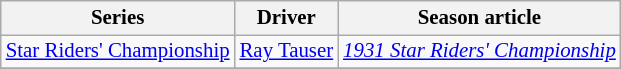<table class="wikitable" style="font-size: 87%;">
<tr>
<th>Series</th>
<th>Driver</th>
<th>Season article</th>
</tr>
<tr>
<td><a href='#'>Star Riders' Championship</a></td>
<td> <a href='#'>Ray Tauser</a></td>
<td><em><a href='#'>1931 Star Riders' Championship</a></em></td>
</tr>
<tr>
</tr>
</table>
